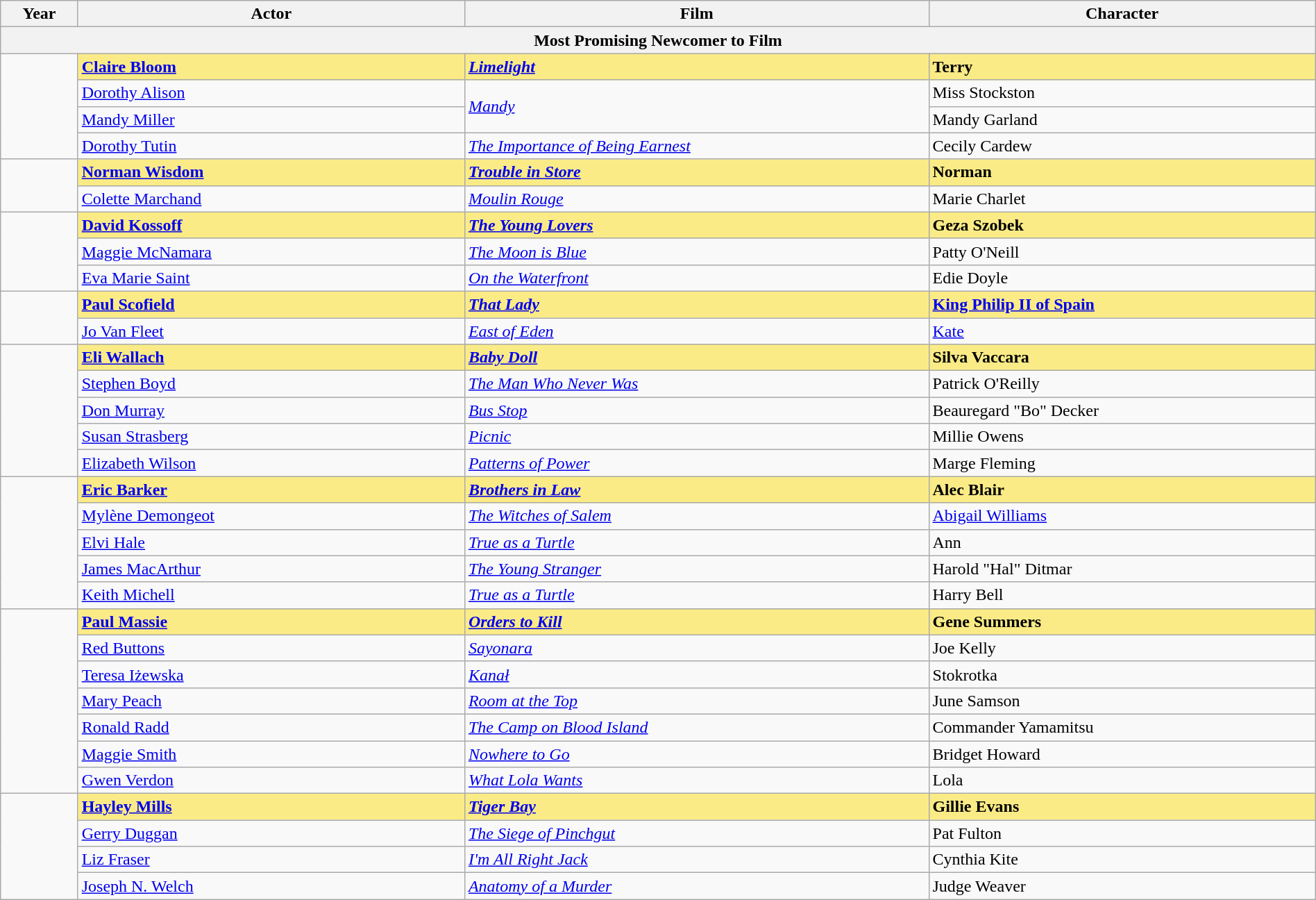<table class="wikitable" style="width:100%;" cellpadding="5">
<tr>
<th style="width:5%;">Year</th>
<th style="width:25%;">Actor</th>
<th style="width:30%;">Film</th>
<th style="width:25%;">Character</th>
</tr>
<tr>
<th colspan="4">Most Promising Newcomer to Film</th>
</tr>
<tr>
<td rowspan="4"></td>
<td style="background:#FAEB86"><strong><a href='#'>Claire Bloom</a></strong></td>
<td style="background:#FAEB86"><strong><em><a href='#'>Limelight</a></em></strong></td>
<td style="background:#FAEB86"><strong>Terry</strong></td>
</tr>
<tr>
<td><a href='#'>Dorothy Alison</a></td>
<td rowspan="2"><em><a href='#'>Mandy</a></em></td>
<td>Miss Stockston</td>
</tr>
<tr>
<td><a href='#'>Mandy Miller</a></td>
<td>Mandy Garland</td>
</tr>
<tr>
<td><a href='#'>Dorothy Tutin</a></td>
<td><em><a href='#'>The Importance of Being Earnest</a></em></td>
<td>Cecily Cardew</td>
</tr>
<tr>
<td rowspan="2"></td>
<td style="background:#FAEB86"><strong><a href='#'>Norman Wisdom</a></strong></td>
<td style="background:#FAEB86"><strong><em><a href='#'>Trouble in Store</a></em></strong></td>
<td style="background:#FAEB86"><strong>Norman</strong></td>
</tr>
<tr>
<td><a href='#'>Colette Marchand</a></td>
<td><em><a href='#'>Moulin Rouge</a></em></td>
<td>Marie Charlet</td>
</tr>
<tr>
<td rowspan="3"></td>
<td style="background:#FAEB86"><strong><a href='#'>David Kossoff</a></strong></td>
<td style="background:#FAEB86"><strong><em><a href='#'>The Young Lovers</a></em></strong></td>
<td style="background:#FAEB86"><strong>Geza Szobek</strong></td>
</tr>
<tr>
<td><a href='#'>Maggie McNamara</a></td>
<td><em><a href='#'>The Moon is Blue</a></em></td>
<td>Patty O'Neill</td>
</tr>
<tr>
<td><a href='#'>Eva Marie Saint</a></td>
<td><em><a href='#'>On the Waterfront</a></em></td>
<td>Edie Doyle</td>
</tr>
<tr>
<td rowspan="2"></td>
<td style="background:#FAEB86"><strong><a href='#'>Paul Scofield</a></strong></td>
<td style="background:#FAEB86"><strong><em><a href='#'>That Lady</a></em></strong></td>
<td style="background:#FAEB86"><strong><a href='#'>King Philip II of Spain</a></strong></td>
</tr>
<tr>
<td><a href='#'>Jo Van Fleet</a></td>
<td><em><a href='#'>East of Eden</a></em></td>
<td><a href='#'>Kate</a></td>
</tr>
<tr>
<td rowspan="5"></td>
<td style="background:#FAEB86"><strong><a href='#'>Eli Wallach</a></strong></td>
<td style="background:#FAEB86"><strong><em><a href='#'>Baby Doll</a></em></strong></td>
<td style="background:#FAEB86"><strong>Silva Vaccara</strong></td>
</tr>
<tr>
<td><a href='#'>Stephen Boyd</a></td>
<td><em><a href='#'>The Man Who Never Was</a></em></td>
<td>Patrick O'Reilly</td>
</tr>
<tr>
<td><a href='#'>Don Murray</a></td>
<td><em><a href='#'>Bus Stop</a></em></td>
<td>Beauregard "Bo" Decker</td>
</tr>
<tr>
<td><a href='#'>Susan Strasberg</a></td>
<td><em><a href='#'>Picnic</a></em></td>
<td>Millie Owens</td>
</tr>
<tr>
<td><a href='#'>Elizabeth Wilson</a></td>
<td><em><a href='#'>Patterns of Power</a></em></td>
<td>Marge Fleming</td>
</tr>
<tr>
<td rowspan="5"></td>
<td style="background:#FAEB86"><strong><a href='#'>Eric Barker</a></strong></td>
<td style="background:#FAEB86"><strong><em><a href='#'>Brothers in Law</a></em></strong></td>
<td style="background:#FAEB86"><strong>Alec Blair</strong></td>
</tr>
<tr>
<td><a href='#'>Mylène Demongeot</a></td>
<td><em><a href='#'>The Witches of Salem</a></em></td>
<td><a href='#'>Abigail Williams</a></td>
</tr>
<tr>
<td><a href='#'>Elvi Hale</a></td>
<td><em><a href='#'>True as a Turtle</a></em></td>
<td>Ann</td>
</tr>
<tr>
<td><a href='#'>James MacArthur</a></td>
<td><em><a href='#'>The Young Stranger</a></em></td>
<td>Harold "Hal" Ditmar</td>
</tr>
<tr>
<td><a href='#'>Keith Michell</a></td>
<td><em><a href='#'>True as a Turtle</a></em></td>
<td>Harry Bell</td>
</tr>
<tr>
<td rowspan="7"></td>
<td style="background:#FAEB86"><strong><a href='#'>Paul Massie</a></strong></td>
<td style="background:#FAEB86"><strong><em><a href='#'>Orders to Kill</a></em></strong></td>
<td style="background:#FAEB86"><strong>Gene Summers</strong></td>
</tr>
<tr>
<td><a href='#'>Red Buttons</a></td>
<td><em><a href='#'>Sayonara</a></em></td>
<td>Joe Kelly</td>
</tr>
<tr>
<td><a href='#'>Teresa Iżewska</a></td>
<td><em><a href='#'>Kanał</a></em></td>
<td>Stokrotka</td>
</tr>
<tr>
<td><a href='#'>Mary Peach</a></td>
<td><em><a href='#'>Room at the Top</a></em></td>
<td>June Samson</td>
</tr>
<tr>
<td><a href='#'>Ronald Radd</a></td>
<td><em><a href='#'>The Camp on Blood Island</a></em></td>
<td>Commander Yamamitsu</td>
</tr>
<tr>
<td><a href='#'>Maggie Smith</a></td>
<td><em><a href='#'>Nowhere to Go</a></em></td>
<td>Bridget Howard</td>
</tr>
<tr>
<td><a href='#'>Gwen Verdon</a></td>
<td><em><a href='#'>What Lola Wants</a></em></td>
<td>Lola</td>
</tr>
<tr>
<td rowspan="4"></td>
<td style="background:#FAEB86"><strong><a href='#'>Hayley Mills</a></strong></td>
<td style="background:#FAEB86"><strong><em><a href='#'>Tiger Bay</a></em></strong></td>
<td style="background:#FAEB86"><strong>Gillie Evans</strong></td>
</tr>
<tr>
<td><a href='#'>Gerry Duggan</a></td>
<td><em><a href='#'>The Siege of Pinchgut</a></em></td>
<td>Pat Fulton</td>
</tr>
<tr>
<td><a href='#'>Liz Fraser</a></td>
<td><em><a href='#'>I'm All Right Jack</a></em></td>
<td>Cynthia Kite</td>
</tr>
<tr>
<td><a href='#'>Joseph N. Welch</a></td>
<td><em><a href='#'>Anatomy of a Murder</a></em></td>
<td>Judge Weaver</td>
</tr>
</table>
